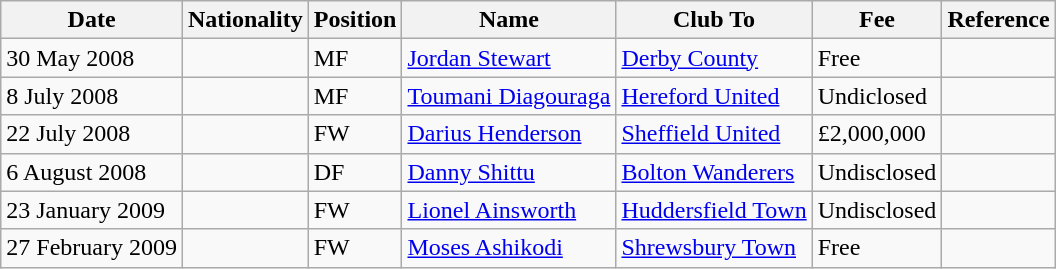<table class="wikitable">
<tr>
<th>Date</th>
<th>Nationality</th>
<th>Position</th>
<th>Name</th>
<th>Club To</th>
<th>Fee</th>
<th>Reference</th>
</tr>
<tr>
<td>30 May 2008</td>
<td></td>
<td>MF</td>
<td><a href='#'>Jordan Stewart</a></td>
<td><a href='#'>Derby County</a></td>
<td>Free</td>
<td></td>
</tr>
<tr>
<td>8 July 2008</td>
<td></td>
<td>MF</td>
<td><a href='#'>Toumani Diagouraga</a></td>
<td><a href='#'>Hereford United</a></td>
<td>Undiclosed</td>
<td></td>
</tr>
<tr>
<td>22 July 2008</td>
<td></td>
<td>FW</td>
<td><a href='#'>Darius Henderson</a></td>
<td><a href='#'>Sheffield United</a></td>
<td>£2,000,000</td>
<td></td>
</tr>
<tr>
<td>6 August 2008</td>
<td></td>
<td>DF</td>
<td><a href='#'>Danny Shittu</a></td>
<td><a href='#'>Bolton Wanderers</a></td>
<td>Undisclosed</td>
<td></td>
</tr>
<tr>
<td>23 January 2009</td>
<td></td>
<td>FW</td>
<td><a href='#'>Lionel Ainsworth</a></td>
<td><a href='#'>Huddersfield Town</a></td>
<td>Undisclosed</td>
<td></td>
</tr>
<tr>
<td>27 February 2009</td>
<td></td>
<td>FW</td>
<td><a href='#'>Moses Ashikodi</a></td>
<td><a href='#'>Shrewsbury Town</a></td>
<td>Free</td>
<td></td>
</tr>
</table>
